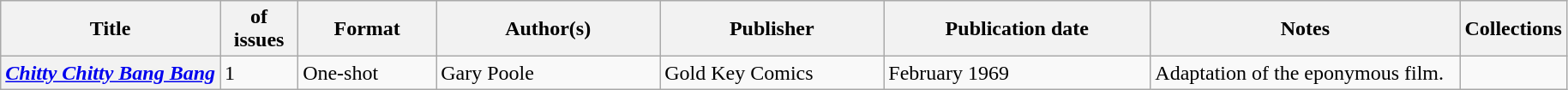<table class="wikitable">
<tr>
<th>Title</th>
<th style="width:40pt"> of issues</th>
<th style="width:75pt">Format</th>
<th style="width:125pt">Author(s)</th>
<th style="width:125pt">Publisher</th>
<th style="width:150pt">Publication date</th>
<th style="width:175pt">Notes</th>
<th>Collections</th>
</tr>
<tr>
<th><em><a href='#'>Chitty Chitty Bang Bang</a></em></th>
<td>1</td>
<td>One-shot</td>
<td>Gary Poole</td>
<td>Gold Key Comics</td>
<td>February 1969</td>
<td>Adaptation of the eponymous film.</td>
<td></td>
</tr>
</table>
